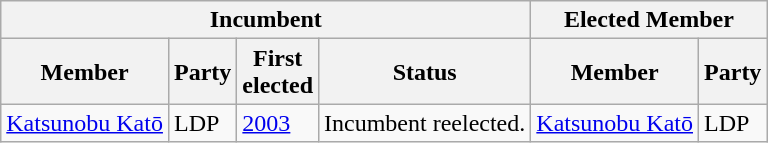<table class="wikitable sortable">
<tr>
<th colspan=4>Incumbent</th>
<th colspan=2>Elected Member</th>
</tr>
<tr>
<th>Member</th>
<th>Party</th>
<th>First<br>elected</th>
<th>Status</th>
<th>Member</th>
<th>Party</th>
</tr>
<tr>
<td><a href='#'>Katsunobu Katō</a></td>
<td>LDP</td>
<td><a href='#'>2003</a></td>
<td>Incumbent reelected.</td>
<td><a href='#'>Katsunobu Katō</a></td>
<td>LDP</td>
</tr>
</table>
